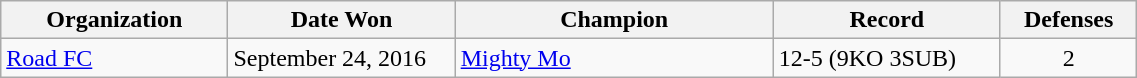<table class="wikitable" style="width:60%;">
<tr>
<th style="width:20%;">Organization</th>
<th style="width:20%;">Date Won</th>
<th style="width:28%;">Champion</th>
<th style="width:20%;">Record</th>
<th style="width:12%;">Defenses</th>
</tr>
<tr>
<td><a href='#'>Road FC</a></td>
<td>September 24, 2016</td>
<td> <a href='#'>Mighty Mo</a></td>
<td>12-5 (9KO 3SUB)</td>
<td align=center>2</td>
</tr>
</table>
